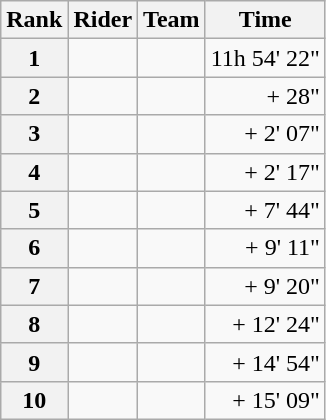<table class="wikitable" margin-bottom:0;">
<tr>
<th scope="col">Rank</th>
<th scope="col">Rider</th>
<th scope="col">Team</th>
<th scope="col">Time</th>
</tr>
<tr>
<th scope="row">1</th>
<td> </td>
<td></td>
<td align="right">11h 54' 22"</td>
</tr>
<tr>
<th scope="row">2</th>
<td></td>
<td></td>
<td align="right">+ 28"</td>
</tr>
<tr>
<th scope="row">3</th>
<td></td>
<td></td>
<td align="right">+ 2' 07"</td>
</tr>
<tr>
<th scope="row">4</th>
<td></td>
<td></td>
<td align="right">+ 2' 17"</td>
</tr>
<tr>
<th scope="row">5</th>
<td></td>
<td></td>
<td align="right">+ 7' 44"</td>
</tr>
<tr>
<th scope="row">6</th>
<td></td>
<td></td>
<td align="right">+ 9' 11"</td>
</tr>
<tr>
<th scope="row">7</th>
<td></td>
<td></td>
<td align="right">+ 9' 20"</td>
</tr>
<tr>
<th scope="row">8</th>
<td></td>
<td></td>
<td align="right">+ 12' 24"</td>
</tr>
<tr>
<th scope="row">9</th>
<td></td>
<td></td>
<td align="right">+ 14' 54"</td>
</tr>
<tr>
<th scope="row">10</th>
<td></td>
<td></td>
<td align="right">+ 15' 09"</td>
</tr>
</table>
